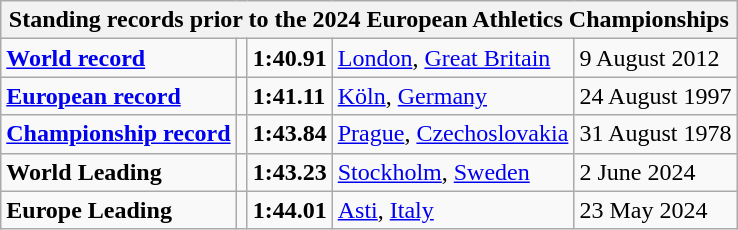<table class="wikitable">
<tr>
<th colspan="5">Standing records prior to the 2024 European Athletics Championships</th>
</tr>
<tr>
<td><strong><a href='#'>World record</a></strong></td>
<td></td>
<td><strong>1:40.91</strong></td>
<td><a href='#'>London</a>, <a href='#'>Great Britain</a></td>
<td>9 August 2012</td>
</tr>
<tr>
<td><strong><a href='#'>European record</a></strong></td>
<td></td>
<td><strong>1:41.11</strong></td>
<td><a href='#'>Köln</a>, <a href='#'>Germany</a></td>
<td>24 August 1997</td>
</tr>
<tr>
<td><strong><a href='#'>Championship record</a></strong></td>
<td></td>
<td><strong>1:43.84</strong></td>
<td><a href='#'>Prague</a>, <a href='#'>Czechoslovakia</a></td>
<td>31 August 1978</td>
</tr>
<tr>
<td><strong>World Leading</strong></td>
<td></td>
<td><strong>1:43.23</strong></td>
<td><a href='#'>Stockholm</a>, <a href='#'>Sweden</a></td>
<td>2 June 2024</td>
</tr>
<tr>
<td><strong>Europe Leading</strong></td>
<td></td>
<td><strong>1:44.01</strong></td>
<td><a href='#'>Asti</a>, <a href='#'>Italy</a></td>
<td>23 May 2024</td>
</tr>
</table>
